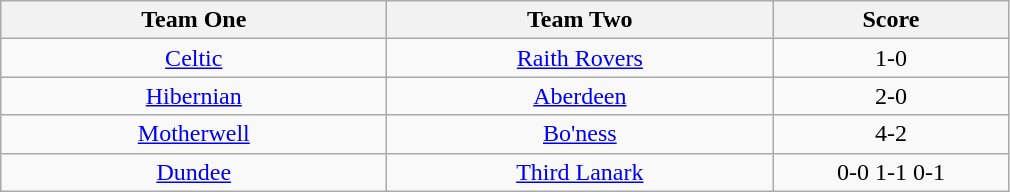<table class="wikitable" style="text-align: center">
<tr>
<th width=250>Team One</th>
<th width=250>Team Two</th>
<th width=150>Score</th>
</tr>
<tr>
<td><a href='#'>Celtic</a></td>
<td><a href='#'>Raith Rovers</a></td>
<td>1-0</td>
</tr>
<tr>
<td><a href='#'>Hibernian</a></td>
<td><a href='#'>Aberdeen</a></td>
<td>2-0</td>
</tr>
<tr>
<td><a href='#'>Motherwell</a></td>
<td><a href='#'>Bo'ness</a></td>
<td>4-2</td>
</tr>
<tr>
<td><a href='#'>Dundee</a></td>
<td><a href='#'>Third Lanark</a></td>
<td>0-0 1-1 0-1</td>
</tr>
</table>
